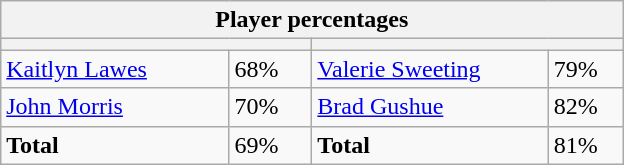<table class="wikitable">
<tr>
<th colspan=4 width=400>Player percentages</th>
</tr>
<tr>
<th colspan=2 width=200 style="white-space:nowrap;"> </th>
<th colspan=2 width=200 style="white-space:nowrap;"> </th>
</tr>
<tr>
<td><a href='#'>Kaitlyn Lawes</a></td>
<td>68%</td>
<td><a href='#'>Valerie Sweeting</a></td>
<td>79%</td>
</tr>
<tr>
<td><a href='#'>John Morris</a></td>
<td>70%</td>
<td><a href='#'>Brad Gushue</a></td>
<td>82%</td>
</tr>
<tr>
<td><strong>Total</strong></td>
<td>69%</td>
<td><strong>Total</strong></td>
<td>81%</td>
</tr>
</table>
